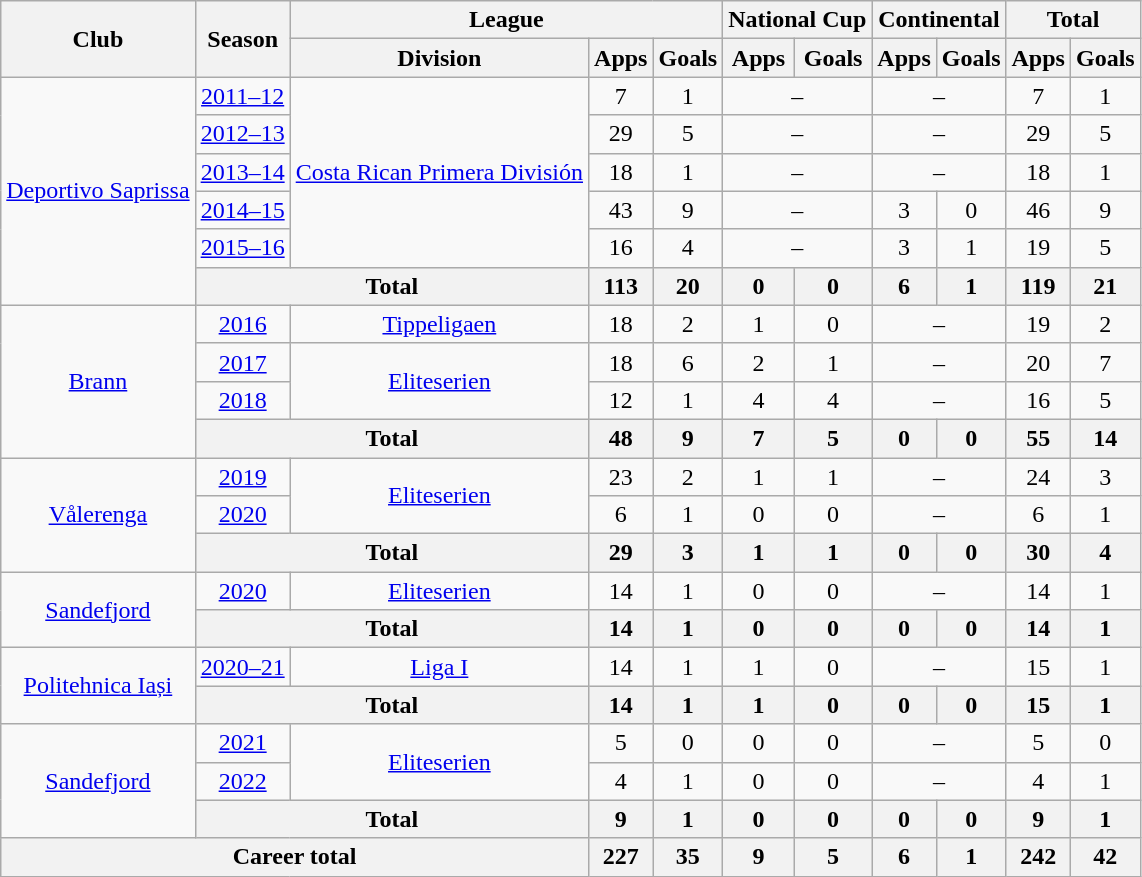<table class="wikitable" style="text-align: center;">
<tr>
<th rowspan="2">Club</th>
<th rowspan="2">Season</th>
<th colspan="3">League</th>
<th colspan="2">National Cup</th>
<th colspan="2">Continental</th>
<th colspan="2">Total</th>
</tr>
<tr>
<th>Division</th>
<th>Apps</th>
<th>Goals</th>
<th>Apps</th>
<th>Goals</th>
<th>Apps</th>
<th>Goals</th>
<th>Apps</th>
<th>Goals</th>
</tr>
<tr>
<td rowspan="6"><a href='#'>Deportivo Saprissa</a></td>
<td><a href='#'>2011–12</a></td>
<td rowspan="5"><a href='#'>Costa Rican Primera División</a></td>
<td>7</td>
<td>1</td>
<td colspan="2">–</td>
<td colspan="2">–</td>
<td>7</td>
<td>1</td>
</tr>
<tr>
<td><a href='#'>2012–13</a></td>
<td>29</td>
<td>5</td>
<td colspan="2">–</td>
<td colspan="2">–</td>
<td>29</td>
<td>5</td>
</tr>
<tr>
<td><a href='#'>2013–14</a></td>
<td>18</td>
<td>1</td>
<td colspan="2">–</td>
<td colspan="2">–</td>
<td>18</td>
<td>1</td>
</tr>
<tr>
<td><a href='#'>2014–15</a></td>
<td>43</td>
<td>9</td>
<td colspan="2">–</td>
<td>3</td>
<td>0</td>
<td>46</td>
<td>9</td>
</tr>
<tr>
<td><a href='#'>2015–16</a></td>
<td>16</td>
<td>4</td>
<td colspan="2">–</td>
<td>3</td>
<td>1</td>
<td>19</td>
<td>5</td>
</tr>
<tr>
<th colspan="2">Total</th>
<th>113</th>
<th>20</th>
<th>0</th>
<th>0</th>
<th>6</th>
<th>1</th>
<th>119</th>
<th>21</th>
</tr>
<tr>
<td rowspan="4"><a href='#'>Brann</a></td>
<td><a href='#'>2016</a></td>
<td><a href='#'>Tippeligaen</a></td>
<td>18</td>
<td>2</td>
<td>1</td>
<td>0</td>
<td colspan="2">–</td>
<td>19</td>
<td>2</td>
</tr>
<tr>
<td><a href='#'>2017</a></td>
<td rowspan="2"><a href='#'>Eliteserien</a></td>
<td>18</td>
<td>6</td>
<td>2</td>
<td>1</td>
<td colspan="2">–</td>
<td>20</td>
<td>7</td>
</tr>
<tr>
<td><a href='#'>2018</a></td>
<td>12</td>
<td>1</td>
<td>4</td>
<td>4</td>
<td colspan="2">–</td>
<td>16</td>
<td>5</td>
</tr>
<tr>
<th colspan="2">Total</th>
<th>48</th>
<th>9</th>
<th>7</th>
<th>5</th>
<th>0</th>
<th>0</th>
<th>55</th>
<th>14</th>
</tr>
<tr>
<td rowspan="3"><a href='#'>Vålerenga</a></td>
<td><a href='#'>2019</a></td>
<td rowspan="2"><a href='#'>Eliteserien</a></td>
<td>23</td>
<td>2</td>
<td>1</td>
<td>1</td>
<td colspan="2">–</td>
<td>24</td>
<td>3</td>
</tr>
<tr>
<td><a href='#'>2020</a></td>
<td>6</td>
<td>1</td>
<td>0</td>
<td>0</td>
<td colspan="2">–</td>
<td>6</td>
<td>1</td>
</tr>
<tr>
<th colspan="2">Total</th>
<th>29</th>
<th>3</th>
<th>1</th>
<th>1</th>
<th>0</th>
<th>0</th>
<th>30</th>
<th>4</th>
</tr>
<tr>
<td rowspan="2"><a href='#'>Sandefjord</a></td>
<td><a href='#'>2020</a></td>
<td rowspan="1"><a href='#'>Eliteserien</a></td>
<td>14</td>
<td>1</td>
<td>0</td>
<td>0</td>
<td colspan="2">–</td>
<td>14</td>
<td>1</td>
</tr>
<tr>
<th colspan="2">Total</th>
<th>14</th>
<th>1</th>
<th>0</th>
<th>0</th>
<th>0</th>
<th>0</th>
<th>14</th>
<th>1</th>
</tr>
<tr>
<td rowspan="2"><a href='#'>Politehnica Iași</a></td>
<td><a href='#'>2020–21</a></td>
<td rowspan="1"><a href='#'>Liga I</a></td>
<td>14</td>
<td>1</td>
<td>1</td>
<td>0</td>
<td colspan="2">–</td>
<td>15</td>
<td>1</td>
</tr>
<tr>
<th colspan="2">Total</th>
<th>14</th>
<th>1</th>
<th>1</th>
<th>0</th>
<th>0</th>
<th>0</th>
<th>15</th>
<th>1</th>
</tr>
<tr>
<td rowspan="3"><a href='#'>Sandefjord</a></td>
<td><a href='#'>2021</a></td>
<td rowspan="2"><a href='#'>Eliteserien</a></td>
<td>5</td>
<td>0</td>
<td>0</td>
<td>0</td>
<td colspan="2">–</td>
<td>5</td>
<td>0</td>
</tr>
<tr>
<td><a href='#'>2022</a></td>
<td>4</td>
<td>1</td>
<td>0</td>
<td>0</td>
<td colspan="2">–</td>
<td>4</td>
<td>1</td>
</tr>
<tr>
<th colspan="2">Total</th>
<th>9</th>
<th>1</th>
<th>0</th>
<th>0</th>
<th>0</th>
<th>0</th>
<th>9</th>
<th>1</th>
</tr>
<tr>
<th colspan="3">Career total</th>
<th>227</th>
<th>35</th>
<th>9</th>
<th>5</th>
<th>6</th>
<th>1</th>
<th>242</th>
<th>42</th>
</tr>
</table>
